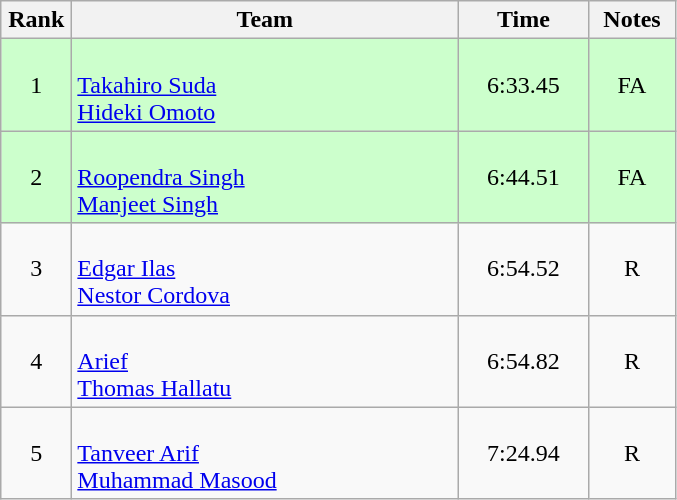<table class=wikitable style="text-align:center">
<tr>
<th width=40>Rank</th>
<th width=250>Team</th>
<th width=80>Time</th>
<th width=50>Notes</th>
</tr>
<tr bgcolor="ccffcc">
<td>1</td>
<td align=left><br><a href='#'>Takahiro Suda</a><br><a href='#'>Hideki Omoto</a></td>
<td>6:33.45</td>
<td>FA</td>
</tr>
<tr bgcolor="ccffcc">
<td>2</td>
<td align=left><br><a href='#'>Roopendra Singh</a><br><a href='#'>Manjeet Singh</a></td>
<td>6:44.51</td>
<td>FA</td>
</tr>
<tr>
<td>3</td>
<td align=left><br><a href='#'>Edgar Ilas</a><br><a href='#'>Nestor Cordova</a></td>
<td>6:54.52</td>
<td>R</td>
</tr>
<tr>
<td>4</td>
<td align=left><br><a href='#'>Arief</a><br><a href='#'>Thomas Hallatu</a></td>
<td>6:54.82</td>
<td>R</td>
</tr>
<tr>
<td>5</td>
<td align=left><br><a href='#'>Tanveer Arif</a><br><a href='#'>Muhammad Masood</a></td>
<td>7:24.94</td>
<td>R</td>
</tr>
</table>
